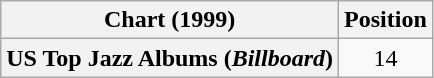<table class="wikitable plainrowheaders" style="text-align:center">
<tr>
<th scope="col">Chart (1999)</th>
<th scope="col">Position</th>
</tr>
<tr>
<th scope="row">US Top Jazz Albums (<em>Billboard</em>)</th>
<td>14</td>
</tr>
</table>
